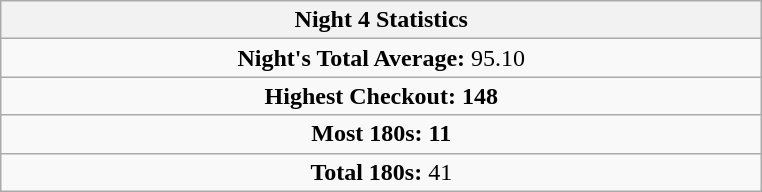<table class=wikitable style="text-align:center">
<tr>
<th width=500>Night 4 Statistics</th>
</tr>
<tr align=center>
<td colspan="3"><strong>Night's Total Average:</strong> 95.10</td>
</tr>
<tr align=center>
<td colspan="3"><strong>Highest Checkout:</strong>  <strong>148</strong></td>
</tr>
<tr align=center>
<td colspan="3"><strong>Most 180s:</strong>  <strong>11</strong></td>
</tr>
<tr align=center>
<td colspan="3"><strong>Total 180s:</strong> 41</td>
</tr>
</table>
